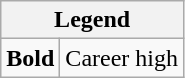<table class="wikitable mw-collapsible mw-collapsed">
<tr>
<th colspan="2">Legend</th>
</tr>
<tr>
<td><strong>Bold</strong></td>
<td>Career high</td>
</tr>
</table>
